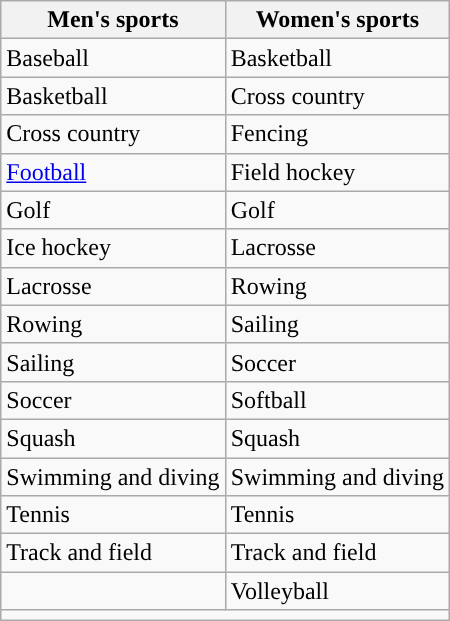<table class="wikitable">
<tr>
<th width=px>Men's sports</th>
<th width=px>Women's sports</th>
</tr>
<tr>
<td>Baseball</td>
<td>Basketball</td>
</tr>
<tr>
<td>Basketball</td>
<td>Cross country</td>
</tr>
<tr>
<td>Cross country</td>
<td>Fencing</td>
</tr>
<tr>
<td><a href='#'>Football</a></td>
<td>Field hockey</td>
</tr>
<tr>
<td>Golf</td>
<td>Golf</td>
</tr>
<tr>
<td>Ice hockey</td>
<td>Lacrosse</td>
</tr>
<tr>
<td>Lacrosse</td>
<td>Rowing</td>
</tr>
<tr>
<td>Rowing</td>
<td>Sailing</td>
</tr>
<tr>
<td>Sailing</td>
<td>Soccer</td>
</tr>
<tr>
<td>Soccer</td>
<td>Softball</td>
</tr>
<tr>
<td>Squash</td>
<td>Squash</td>
</tr>
<tr>
<td>Swimming and diving</td>
<td>Swimming and diving</td>
</tr>
<tr>
<td>Tennis</td>
<td>Tennis</td>
</tr>
<tr>
<td>Track and field</td>
<td>Track and field</td>
</tr>
<tr>
<td></td>
<td>Volleyball</td>
</tr>
<tr>
<td colspan="2"></td>
</tr>
</table>
